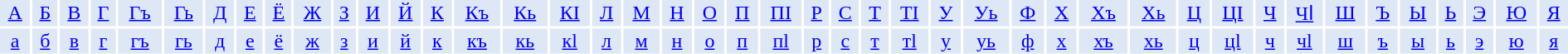<table border=0  width=100%>
<tr bgcolor="#DEE7F5" valign=top align="center">
<td><a href='#'>А</a></td>
<td><a href='#'>Б</a></td>
<td><a href='#'>В</a></td>
<td><a href='#'>Г</a></td>
<td><a href='#'>Гъ</a></td>
<td><a href='#'>Гь</a></td>
<td><a href='#'>Д</a></td>
<td><a href='#'>Е</a></td>
<td><a href='#'>Ё</a></td>
<td><a href='#'>Ж</a></td>
<td><a href='#'>З</a></td>
<td><a href='#'>И</a></td>
<td><a href='#'>Й</a></td>
<td><a href='#'>К</a></td>
<td><a href='#'>Къ</a></td>
<td><a href='#'>Кь</a></td>
<td><a href='#'>КI</a></td>
<td><a href='#'>Л</a></td>
<td><a href='#'>М</a></td>
<td><a href='#'>Н</a></td>
<td><a href='#'>О</a></td>
<td><a href='#'>П</a></td>
<td><a href='#'>ПI</a></td>
<td><a href='#'>Р</a></td>
<td><a href='#'>С</a></td>
<td><a href='#'>Т</a></td>
<td><a href='#'>ТI</a></td>
<td><a href='#'>У</a></td>
<td><a href='#'>Уь</a></td>
<td><a href='#'>Ф</a></td>
<td><a href='#'>Х</a></td>
<td><a href='#'>Хъ</a></td>
<td><a href='#'>Хь</a></td>
<td><a href='#'>Ц</a></td>
<td><a href='#'>ЦI</a></td>
<td><a href='#'>Ч</a></td>
<td><a href='#'>Чӏ</a></td>
<td><a href='#'>Ш</a></td>
<td><a href='#'>Ъ</a></td>
<td><a href='#'>Ы</a></td>
<td><a href='#'>Ь</a></td>
<td><a href='#'>Э</a></td>
<td><a href='#'>Ю</a></td>
<td><a href='#'>Я</a></td>
</tr>
<tr bgcolor="#DEE7F5" valign=top align="center">
<td><a href='#'>а</a></td>
<td><a href='#'>б</a></td>
<td><a href='#'>в</a></td>
<td><a href='#'>г</a></td>
<td><a href='#'>гъ</a></td>
<td><a href='#'>гь</a></td>
<td><a href='#'>д</a></td>
<td><a href='#'>е</a></td>
<td><a href='#'>ё</a></td>
<td><a href='#'>ж</a></td>
<td><a href='#'>з</a></td>
<td><a href='#'>и</a></td>
<td><a href='#'>й</a></td>
<td><a href='#'>к</a></td>
<td><a href='#'>къ</a></td>
<td><a href='#'>кь</a></td>
<td><a href='#'>кl</a></td>
<td><a href='#'>л</a></td>
<td><a href='#'>м</a></td>
<td><a href='#'>н</a></td>
<td><a href='#'>о</a></td>
<td><a href='#'>п</a></td>
<td><a href='#'>пl</a></td>
<td><a href='#'>р</a></td>
<td><a href='#'>с</a></td>
<td><a href='#'>т</a></td>
<td><a href='#'>тl</a></td>
<td><a href='#'>у</a></td>
<td><a href='#'>уь</a></td>
<td><a href='#'>ф</a></td>
<td><a href='#'>х</a></td>
<td><a href='#'>хъ</a></td>
<td><a href='#'>хь</a></td>
<td><a href='#'>ц</a></td>
<td><a href='#'>цl</a></td>
<td><a href='#'>ч</a></td>
<td><a href='#'>чl</a></td>
<td><a href='#'>ш</a></td>
<td><a href='#'>ъ</a></td>
<td><a href='#'>ы</a></td>
<td><a href='#'>ь</a></td>
<td><a href='#'>э</a></td>
<td><a href='#'>ю</a></td>
<td><a href='#'>я</a></td>
</tr>
</table>
